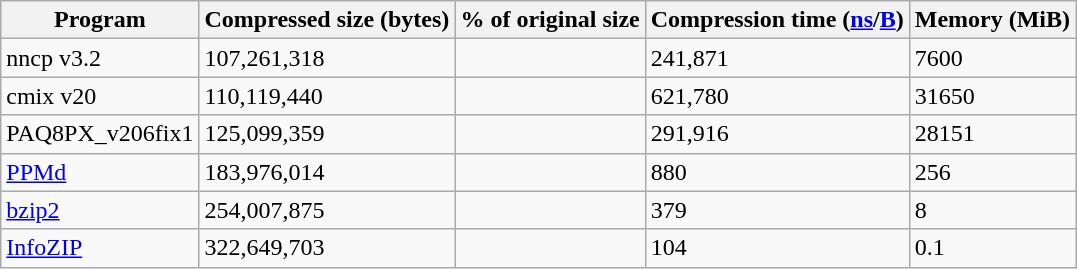<table class="wikitable">
<tr>
<th>Program</th>
<th>Compressed size (bytes)</th>
<th>% of original size</th>
<th>Compression time (<a href='#'>ns</a>/<a href='#'>B</a>)</th>
<th>Memory (MiB)</th>
</tr>
<tr>
<td>nncp v3.2</td>
<td>107,261,318 </td>
<td></td>
<td>241,871</td>
<td>7600</td>
</tr>
<tr>
<td>cmix v20</td>
<td>110,119,440 </td>
<td></td>
<td>621,780</td>
<td>31650</td>
</tr>
<tr>
<td>PAQ8PX_v206fix1</td>
<td>125,099,359 </td>
<td></td>
<td>291,916</td>
<td>28151</td>
</tr>
<tr>
<td><a href='#'>PPMd</a></td>
<td>183,976,014 </td>
<td></td>
<td>880</td>
<td>256</td>
</tr>
<tr>
<td><a href='#'>bzip2</a></td>
<td>254,007,875 </td>
<td></td>
<td>379</td>
<td>8</td>
</tr>
<tr>
<td><a href='#'>InfoZIP</a></td>
<td>322,649,703 </td>
<td></td>
<td>104</td>
<td>0.1</td>
</tr>
</table>
